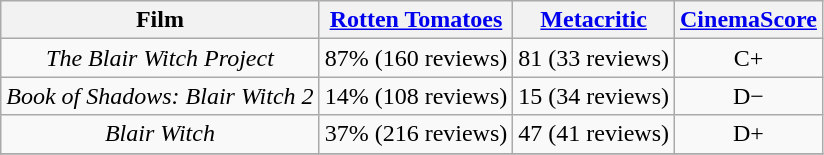<table class="wikitable sortable" border="1" style="text-align: center">
<tr>
<th scope="col">Film</th>
<th scope="col"><a href='#'>Rotten Tomatoes</a></th>
<th scope="col"><a href='#'>Metacritic</a></th>
<th scope="col"><a href='#'>CinemaScore</a></th>
</tr>
<tr>
<td scope="row"><em>The Blair Witch Project</em></td>
<td>87% (160 reviews)</td>
<td>81 (33 reviews)</td>
<td>C+</td>
</tr>
<tr>
<td scope="row"><em>Book of Shadows: Blair Witch 2</em></td>
<td>14% (108 reviews)</td>
<td>15 (34 reviews)</td>
<td>D−</td>
</tr>
<tr>
<td scope="row"><em>Blair Witch</em></td>
<td>37% (216 reviews)</td>
<td>47 (41 reviews)</td>
<td>D+</td>
</tr>
<tr>
</tr>
</table>
